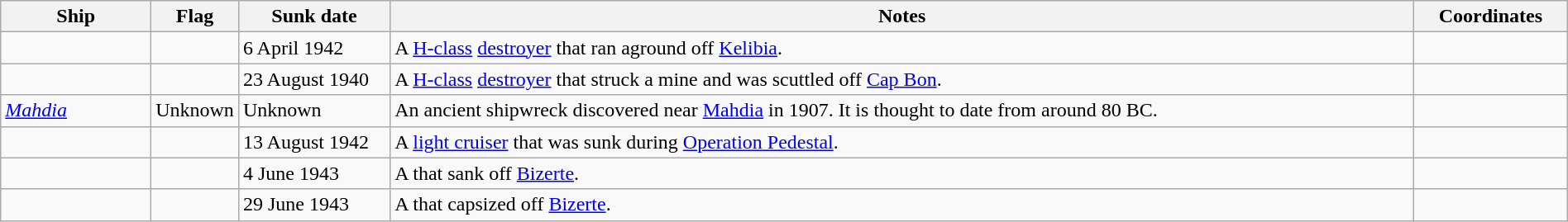<table class=wikitable | style = "width:100%">
<tr>
<th style="width:10%">Ship</th>
<th>Flag</th>
<th style="width:10%">Sunk date</th>
<th style="width:70%">Notes</th>
<th style="width:10%">Coordinates</th>
</tr>
<tr>
<td></td>
<td></td>
<td>6 April 1942</td>
<td>A <a href='#'>H-class</a> <a href='#'>destroyer</a> that ran aground off <a href='#'>Kelibia</a>.</td>
<td></td>
</tr>
<tr>
<td></td>
<td></td>
<td>23 August 1940</td>
<td>A <a href='#'>H-class</a> <a href='#'>destroyer</a> that struck a mine and was scuttled off <a href='#'>Cap Bon</a>.</td>
<td></td>
</tr>
<tr>
<td><a href='#'><em>Mahdia</em></a></td>
<td>Unknown</td>
<td>Unknown</td>
<td>An ancient shipwreck discovered near <a href='#'>Mahdia</a> in 1907. It is thought to date from around 80 BC.</td>
<td></td>
</tr>
<tr>
<td></td>
<td></td>
<td>13 August 1942</td>
<td>A  <a href='#'>light cruiser</a> that was sunk during <a href='#'>Operation Pedestal</a>.</td>
<td></td>
</tr>
<tr>
<td></td>
<td></td>
<td>4 June 1943</td>
<td>A  that sank off <a href='#'>Bizerte</a>.</td>
<td></td>
</tr>
<tr>
<td></td>
<td></td>
<td>29 June 1943</td>
<td>A  that capsized off <a href='#'>Bizerte</a>.</td>
<td></td>
</tr>
</table>
